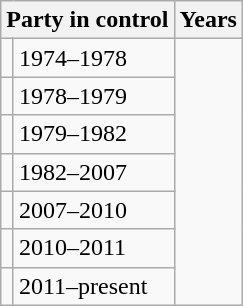<table class="wikitable">
<tr>
<th colspan=2>Party in control</th>
<th>Years</th>
</tr>
<tr>
<td></td>
<td>1974–1978</td>
</tr>
<tr>
<td></td>
<td>1978–1979</td>
</tr>
<tr>
<td></td>
<td>1979–1982</td>
</tr>
<tr>
<td></td>
<td>1982–2007</td>
</tr>
<tr>
<td></td>
<td>2007–2010</td>
</tr>
<tr>
<td></td>
<td>2010–2011</td>
</tr>
<tr>
<td></td>
<td>2011–present</td>
</tr>
</table>
